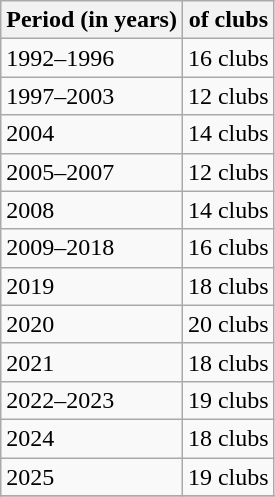<table class="wikitable sortable mw-collapsible">
<tr>
<th>Period (in years)</th>
<th> of clubs</th>
</tr>
<tr>
<td>1992–1996</td>
<td>16 clubs</td>
</tr>
<tr>
<td>1997–2003</td>
<td>12 clubs</td>
</tr>
<tr>
<td>2004</td>
<td>14 clubs</td>
</tr>
<tr>
<td>2005–2007</td>
<td>12 clubs</td>
</tr>
<tr>
<td>2008</td>
<td>14 clubs</td>
</tr>
<tr>
<td>2009–2018</td>
<td>16 clubs</td>
</tr>
<tr>
<td>2019</td>
<td>18 clubs</td>
</tr>
<tr>
<td>2020</td>
<td>20 clubs</td>
</tr>
<tr>
<td>2021</td>
<td>18 clubs</td>
</tr>
<tr>
<td>2022–2023</td>
<td>19 clubs</td>
</tr>
<tr>
<td>2024</td>
<td>18 clubs</td>
</tr>
<tr>
<td>2025</td>
<td>19 clubs</td>
</tr>
<tr>
</tr>
</table>
